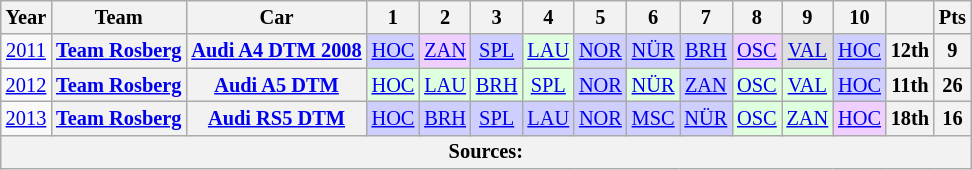<table class="wikitable" style="text-align:center; font-size:85%">
<tr>
<th>Year</th>
<th>Team</th>
<th>Car</th>
<th>1</th>
<th>2</th>
<th>3</th>
<th>4</th>
<th>5</th>
<th>6</th>
<th>7</th>
<th>8</th>
<th>9</th>
<th>10</th>
<th></th>
<th>Pts</th>
</tr>
<tr>
<td><a href='#'>2011</a></td>
<th nowrap><a href='#'>Team Rosberg</a></th>
<th nowrap><a href='#'>Audi A4 DTM 2008</a></th>
<td style="background:#CFCFFF;"><a href='#'>HOC</a><br></td>
<td style="background:#EFCFFF;"><a href='#'>ZAN</a><br></td>
<td style="background:#CFCFFF;"><a href='#'>SPL</a><br></td>
<td style="background:#DFFFDF;"><a href='#'>LAU</a><br></td>
<td style="background:#CFCFFF;"><a href='#'>NOR</a><br></td>
<td style="background:#CFCFFF;"><a href='#'>NÜR</a><br></td>
<td style="background:#CFCFFF;"><a href='#'>BRH</a><br></td>
<td style="background:#EFCFFF;"><a href='#'>OSC</a><br></td>
<td style="background:#DFDFDF;"><a href='#'>VAL</a><br></td>
<td style="background:#CFCFFF;"><a href='#'>HOC</a><br></td>
<th>12th</th>
<th>9</th>
</tr>
<tr>
<td><a href='#'>2012</a></td>
<th nowrap><a href='#'>Team Rosberg</a></th>
<th nowrap><a href='#'>Audi A5 DTM</a></th>
<td style="background:#DFFFDF;"><a href='#'>HOC</a><br></td>
<td style="background:#DFFFDF;"><a href='#'>LAU</a><br></td>
<td style="background:#DFFFDF;"><a href='#'>BRH</a><br></td>
<td style="background:#DFFFDF;"><a href='#'>SPL</a><br></td>
<td style="background:#CFCFFF;"><a href='#'>NOR</a><br></td>
<td style="background:#DFFFDF;"><a href='#'>NÜR</a><br></td>
<td style="background:#CFCFFF;"><a href='#'>ZAN</a><br></td>
<td style="background:#DFFFDF;"><a href='#'>OSC</a><br></td>
<td style="background:#DFFFDF;"><a href='#'>VAL</a><br></td>
<td style="background:#CFCFFF;"><a href='#'>HOC</a><br></td>
<th>11th</th>
<th>26</th>
</tr>
<tr>
<td><a href='#'>2013</a></td>
<th nowrap><a href='#'>Team Rosberg</a></th>
<th nowrap><a href='#'>Audi RS5 DTM</a></th>
<td style="background:#CFCFFF;"><a href='#'>HOC</a><br></td>
<td style="background:#CFCFFF;"><a href='#'>BRH</a><br></td>
<td style="background:#CFCFFF;"><a href='#'>SPL</a><br></td>
<td style="background:#CFCFFF;"><a href='#'>LAU</a><br></td>
<td style="background:#CFCFFF;"><a href='#'>NOR</a><br></td>
<td style="background:#CFCFFF;"><a href='#'>MSC</a><br></td>
<td style="background:#CFCFFF;"><a href='#'>NÜR</a><br></td>
<td style="background:#DFFFDF;"><a href='#'>OSC</a><br></td>
<td style="background:#DFFFDF;"><a href='#'>ZAN</a><br></td>
<td style="background:#EFCFFF;"><a href='#'>HOC</a><br></td>
<th>18th</th>
<th>16</th>
</tr>
<tr>
<th colspan="15">Sources:</th>
</tr>
</table>
